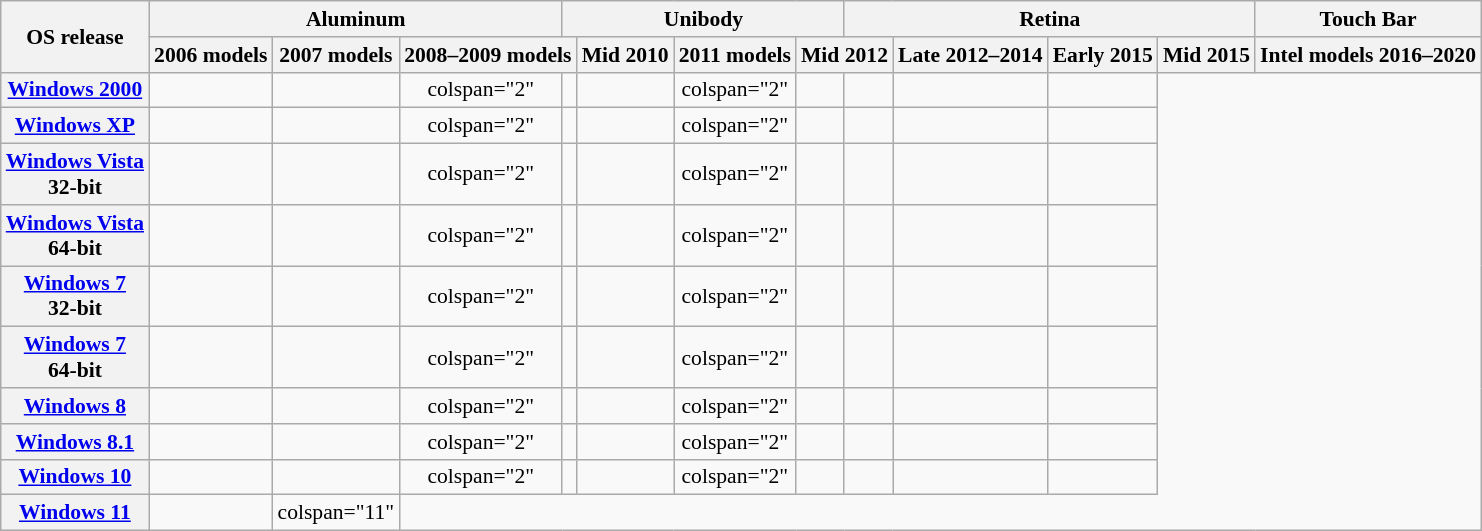<table class="wikitable" style="font-size:90%; text-align:center">
<tr>
<th rowspan="2">OS release</th>
<th colspan="3">Aluminum</th>
<th colspan="4">Unibody</th>
<th colspan="4">Retina</th>
<th>Touch Bar</th>
</tr>
<tr>
<th>2006 models</th>
<th>2007 models</th>
<th colspan="2">2008–2009 models</th>
<th>Mid 2010</th>
<th>2011 models</th>
<th colspan="2">Mid 2012</th>
<th>Late 2012–2014</th>
<th>Early 2015</th>
<th>Mid 2015</th>
<th>Intel models 2016–2020</th>
</tr>
<tr>
<th><a href='#'>Windows 2000</a></th>
<td></td>
<td></td>
<td>colspan="2"</td>
<td></td>
<td></td>
<td>colspan="2"</td>
<td></td>
<td></td>
<td></td>
<td></td>
</tr>
<tr>
<th><a href='#'>Windows XP</a><br></th>
<td></td>
<td></td>
<td>colspan="2"</td>
<td></td>
<td></td>
<td>colspan="2"</td>
<td></td>
<td></td>
<td></td>
<td></td>
</tr>
<tr>
<th><a href='#'>Windows Vista</a><br>32-bit</th>
<td></td>
<td></td>
<td>colspan="2"</td>
<td></td>
<td></td>
<td>colspan="2"</td>
<td></td>
<td></td>
<td></td>
<td></td>
</tr>
<tr>
<th><a href='#'>Windows Vista</a><br>64-bit</th>
<td></td>
<td></td>
<td>colspan="2"</td>
<td></td>
<td></td>
<td>colspan="2"</td>
<td></td>
<td></td>
<td></td>
<td></td>
</tr>
<tr>
<th><a href='#'>Windows 7</a><br>32-bit</th>
<td></td>
<td></td>
<td>colspan="2"</td>
<td></td>
<td></td>
<td>colspan="2"</td>
<td></td>
<td></td>
<td></td>
<td></td>
</tr>
<tr>
<th><a href='#'>Windows 7</a><br>64-bit</th>
<td></td>
<td></td>
<td>colspan="2"</td>
<td></td>
<td></td>
<td>colspan="2"</td>
<td></td>
<td></td>
<td></td>
<td></td>
</tr>
<tr>
<th><a href='#'>Windows 8</a><br></th>
<td></td>
<td></td>
<td>colspan="2"</td>
<td></td>
<td></td>
<td>colspan="2"</td>
<td></td>
<td></td>
<td></td>
<td></td>
</tr>
<tr>
<th><a href='#'>Windows 8.1</a><br></th>
<td></td>
<td></td>
<td>colspan="2"</td>
<td></td>
<td></td>
<td>colspan="2"</td>
<td></td>
<td></td>
<td></td>
<td></td>
</tr>
<tr>
<th><a href='#'>Windows 10</a><br></th>
<td></td>
<td></td>
<td>colspan="2"</td>
<td></td>
<td></td>
<td>colspan="2"</td>
<td></td>
<td></td>
<td></td>
<td></td>
</tr>
<tr>
<th><a href='#'>Windows 11</a><br></th>
<td></td>
<td>colspan="11"</td>
</tr>
</table>
